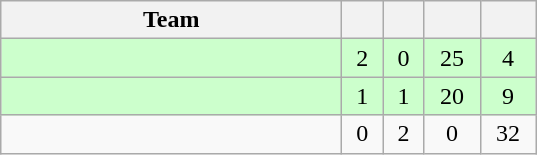<table class="wikitable" style="text-align:center;">
<tr>
<th width=220>Team</th>
<th width=20></th>
<th width=20></th>
<th width=30></th>
<th width=30></th>
</tr>
<tr bgcolor="#ccffcc">
<td align=left></td>
<td>2</td>
<td>0</td>
<td>25</td>
<td>4</td>
</tr>
<tr bgcolor="#ccffcc">
<td align=left></td>
<td>1</td>
<td>1</td>
<td>20</td>
<td>9</td>
</tr>
<tr>
<td align=left></td>
<td>0</td>
<td>2</td>
<td>0</td>
<td>32</td>
</tr>
</table>
